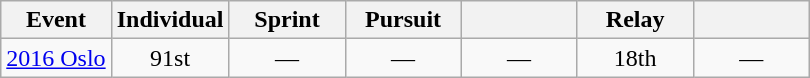<table class="wikitable" style="text-align: center;">
<tr ">
<th>Event</th>
<th style="width:70px;">Individual</th>
<th style="width:70px;">Sprint</th>
<th style="width:70px;">Pursuit</th>
<th style="width:70px;"></th>
<th style="width:70px;">Relay</th>
<th style="width:70px;"></th>
</tr>
<tr>
<td align=left> <a href='#'>2016 Oslo</a></td>
<td>91st</td>
<td>—</td>
<td>—</td>
<td>—</td>
<td>18th</td>
<td>—</td>
</tr>
</table>
